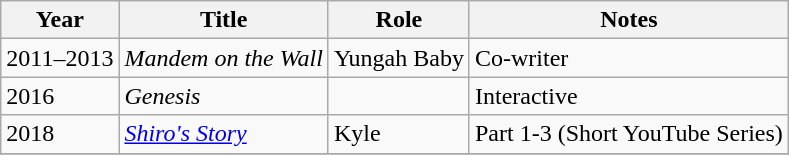<table class="wikitable sortable">
<tr>
<th>Year</th>
<th>Title</th>
<th>Role</th>
<th>Notes</th>
</tr>
<tr>
<td>2011–2013</td>
<td><em>Mandem on the Wall</em></td>
<td>Yungah Baby</td>
<td>Co-writer</td>
</tr>
<tr>
<td>2016</td>
<td><em>Genesis</em></td>
<td></td>
<td>Interactive</td>
</tr>
<tr>
<td>2018</td>
<td><em><a href='#'>Shiro's Story</a></em></td>
<td>Kyle</td>
<td>Part 1-3 (Short YouTube Series)</td>
</tr>
<tr>
</tr>
</table>
